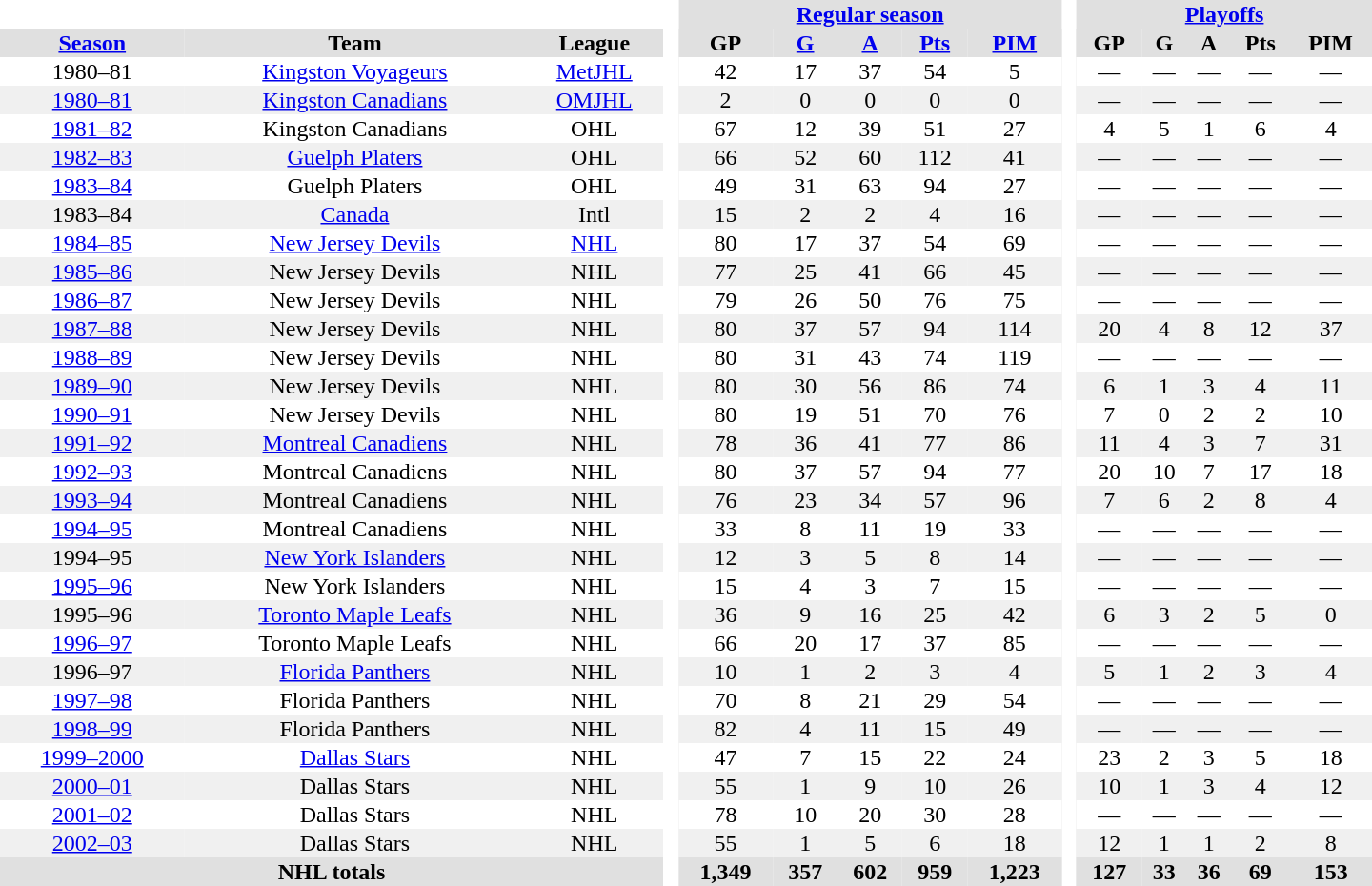<table border="0" cellpadding="1" cellspacing="0" style="text-align:center; width:60em">
<tr bgcolor="#e0e0e0">
<th colspan="3" bgcolor="#ffffff"> </th>
<th rowspan="99" bgcolor="#ffffff"> </th>
<th colspan="5"><a href='#'>Regular season</a></th>
<th rowspan="99" bgcolor="#ffffff"> </th>
<th colspan="5"><a href='#'>Playoffs</a></th>
</tr>
<tr bgcolor="#e0e0e0">
<th><a href='#'>Season</a></th>
<th>Team</th>
<th>League</th>
<th>GP</th>
<th><a href='#'>G</a></th>
<th><a href='#'>A</a></th>
<th><a href='#'>Pts</a></th>
<th><a href='#'>PIM</a></th>
<th>GP</th>
<th>G</th>
<th>A</th>
<th>Pts</th>
<th>PIM</th>
</tr>
<tr>
<td>1980–81</td>
<td><a href='#'>Kingston Voyageurs</a></td>
<td><a href='#'>MetJHL</a></td>
<td>42</td>
<td>17</td>
<td>37</td>
<td>54</td>
<td>5</td>
<td>—</td>
<td>—</td>
<td>—</td>
<td>—</td>
<td>—</td>
</tr>
<tr bgcolor="#f0f0f0">
<td><a href='#'>1980–81</a></td>
<td><a href='#'>Kingston Canadians</a></td>
<td><a href='#'>OMJHL</a></td>
<td>2</td>
<td>0</td>
<td>0</td>
<td>0</td>
<td>0</td>
<td>—</td>
<td>—</td>
<td>—</td>
<td>—</td>
<td>—</td>
</tr>
<tr>
<td><a href='#'>1981–82</a></td>
<td>Kingston Canadians</td>
<td>OHL</td>
<td>67</td>
<td>12</td>
<td>39</td>
<td>51</td>
<td>27</td>
<td>4</td>
<td>5</td>
<td>1</td>
<td>6</td>
<td>4</td>
</tr>
<tr bgcolor="#f0f0f0">
<td><a href='#'>1982–83</a></td>
<td><a href='#'>Guelph Platers</a></td>
<td>OHL</td>
<td>66</td>
<td>52</td>
<td>60</td>
<td>112</td>
<td>41</td>
<td>—</td>
<td>—</td>
<td>—</td>
<td>—</td>
<td>—</td>
</tr>
<tr>
<td><a href='#'>1983–84</a></td>
<td>Guelph Platers</td>
<td>OHL</td>
<td>49</td>
<td>31</td>
<td>63</td>
<td>94</td>
<td>27</td>
<td>—</td>
<td>—</td>
<td>—</td>
<td>—</td>
<td>—</td>
</tr>
<tr bgcolor="#f0f0f0">
<td>1983–84</td>
<td><a href='#'>Canada</a></td>
<td>Intl</td>
<td>15</td>
<td>2</td>
<td>2</td>
<td>4</td>
<td>16</td>
<td>—</td>
<td>—</td>
<td>—</td>
<td>—</td>
<td>—</td>
</tr>
<tr>
<td><a href='#'>1984–85</a></td>
<td><a href='#'>New Jersey Devils</a></td>
<td><a href='#'>NHL</a></td>
<td>80</td>
<td>17</td>
<td>37</td>
<td>54</td>
<td>69</td>
<td>—</td>
<td>—</td>
<td>—</td>
<td>—</td>
<td>—</td>
</tr>
<tr bgcolor="#f0f0f0">
<td><a href='#'>1985–86</a></td>
<td>New Jersey Devils</td>
<td>NHL</td>
<td>77</td>
<td>25</td>
<td>41</td>
<td>66</td>
<td>45</td>
<td>—</td>
<td>—</td>
<td>—</td>
<td>—</td>
<td>—</td>
</tr>
<tr>
<td><a href='#'>1986–87</a></td>
<td>New Jersey Devils</td>
<td>NHL</td>
<td>79</td>
<td>26</td>
<td>50</td>
<td>76</td>
<td>75</td>
<td>—</td>
<td>—</td>
<td>—</td>
<td>—</td>
<td>—</td>
</tr>
<tr bgcolor="#f0f0f0">
<td><a href='#'>1987–88</a></td>
<td>New Jersey Devils</td>
<td>NHL</td>
<td>80</td>
<td>37</td>
<td>57</td>
<td>94</td>
<td>114</td>
<td>20</td>
<td>4</td>
<td>8</td>
<td>12</td>
<td>37</td>
</tr>
<tr>
<td><a href='#'>1988–89</a></td>
<td>New Jersey Devils</td>
<td>NHL</td>
<td>80</td>
<td>31</td>
<td>43</td>
<td>74</td>
<td>119</td>
<td>—</td>
<td>—</td>
<td>—</td>
<td>—</td>
<td>—</td>
</tr>
<tr bgcolor="#f0f0f0">
<td><a href='#'>1989–90</a></td>
<td>New Jersey Devils</td>
<td>NHL</td>
<td>80</td>
<td>30</td>
<td>56</td>
<td>86</td>
<td>74</td>
<td>6</td>
<td>1</td>
<td>3</td>
<td>4</td>
<td>11</td>
</tr>
<tr>
<td><a href='#'>1990–91</a></td>
<td>New Jersey Devils</td>
<td>NHL</td>
<td>80</td>
<td>19</td>
<td>51</td>
<td>70</td>
<td>76</td>
<td>7</td>
<td>0</td>
<td>2</td>
<td>2</td>
<td>10</td>
</tr>
<tr bgcolor="#f0f0f0">
<td><a href='#'>1991–92</a></td>
<td><a href='#'>Montreal Canadiens</a></td>
<td>NHL</td>
<td>78</td>
<td>36</td>
<td>41</td>
<td>77</td>
<td>86</td>
<td>11</td>
<td>4</td>
<td>3</td>
<td>7</td>
<td>31</td>
</tr>
<tr>
<td><a href='#'>1992–93</a></td>
<td>Montreal Canadiens</td>
<td>NHL</td>
<td>80</td>
<td>37</td>
<td>57</td>
<td>94</td>
<td>77</td>
<td>20</td>
<td>10</td>
<td>7</td>
<td>17</td>
<td>18</td>
</tr>
<tr bgcolor="#f0f0f0">
<td><a href='#'>1993–94</a></td>
<td>Montreal Canadiens</td>
<td>NHL</td>
<td>76</td>
<td>23</td>
<td>34</td>
<td>57</td>
<td>96</td>
<td>7</td>
<td>6</td>
<td>2</td>
<td>8</td>
<td>4</td>
</tr>
<tr>
<td><a href='#'>1994–95</a></td>
<td>Montreal Canadiens</td>
<td>NHL</td>
<td>33</td>
<td>8</td>
<td>11</td>
<td>19</td>
<td>33</td>
<td>—</td>
<td>—</td>
<td>—</td>
<td>—</td>
<td>—</td>
</tr>
<tr bgcolor="#f0f0f0">
<td>1994–95</td>
<td><a href='#'>New York Islanders</a></td>
<td>NHL</td>
<td>12</td>
<td>3</td>
<td>5</td>
<td>8</td>
<td>14</td>
<td>—</td>
<td>—</td>
<td>—</td>
<td>—</td>
<td>—</td>
</tr>
<tr>
<td><a href='#'>1995–96</a></td>
<td>New York Islanders</td>
<td>NHL</td>
<td>15</td>
<td>4</td>
<td>3</td>
<td>7</td>
<td>15</td>
<td>—</td>
<td>—</td>
<td>—</td>
<td>—</td>
<td>—</td>
</tr>
<tr bgcolor="#f0f0f0">
<td>1995–96</td>
<td><a href='#'>Toronto Maple Leafs</a></td>
<td>NHL</td>
<td>36</td>
<td>9</td>
<td>16</td>
<td>25</td>
<td>42</td>
<td>6</td>
<td>3</td>
<td>2</td>
<td>5</td>
<td>0</td>
</tr>
<tr>
<td><a href='#'>1996–97</a></td>
<td>Toronto Maple Leafs</td>
<td>NHL</td>
<td>66</td>
<td>20</td>
<td>17</td>
<td>37</td>
<td>85</td>
<td>—</td>
<td>—</td>
<td>—</td>
<td>—</td>
<td>—</td>
</tr>
<tr bgcolor="#f0f0f0">
<td>1996–97</td>
<td><a href='#'>Florida Panthers</a></td>
<td>NHL</td>
<td>10</td>
<td>1</td>
<td>2</td>
<td>3</td>
<td>4</td>
<td>5</td>
<td>1</td>
<td>2</td>
<td>3</td>
<td>4</td>
</tr>
<tr>
<td><a href='#'>1997–98</a></td>
<td>Florida Panthers</td>
<td>NHL</td>
<td>70</td>
<td>8</td>
<td>21</td>
<td>29</td>
<td>54</td>
<td>—</td>
<td>—</td>
<td>—</td>
<td>—</td>
<td>—</td>
</tr>
<tr bgcolor="#f0f0f0">
<td><a href='#'>1998–99</a></td>
<td>Florida Panthers</td>
<td>NHL</td>
<td>82</td>
<td>4</td>
<td>11</td>
<td>15</td>
<td>49</td>
<td>—</td>
<td>—</td>
<td>—</td>
<td>—</td>
<td>—</td>
</tr>
<tr>
<td><a href='#'>1999–2000</a></td>
<td><a href='#'>Dallas Stars</a></td>
<td>NHL</td>
<td>47</td>
<td>7</td>
<td>15</td>
<td>22</td>
<td>24</td>
<td>23</td>
<td>2</td>
<td>3</td>
<td>5</td>
<td>18</td>
</tr>
<tr bgcolor="#f0f0f0">
<td><a href='#'>2000–01</a></td>
<td>Dallas Stars</td>
<td>NHL</td>
<td>55</td>
<td>1</td>
<td>9</td>
<td>10</td>
<td>26</td>
<td>10</td>
<td>1</td>
<td>3</td>
<td>4</td>
<td>12</td>
</tr>
<tr>
<td><a href='#'>2001–02</a></td>
<td>Dallas Stars</td>
<td>NHL</td>
<td>78</td>
<td>10</td>
<td>20</td>
<td>30</td>
<td>28</td>
<td>—</td>
<td>—</td>
<td>—</td>
<td>—</td>
<td>—</td>
</tr>
<tr bgcolor="#f0f0f0">
<td><a href='#'>2002–03</a></td>
<td>Dallas Stars</td>
<td>NHL</td>
<td>55</td>
<td>1</td>
<td>5</td>
<td>6</td>
<td>18</td>
<td>12</td>
<td>1</td>
<td>1</td>
<td>2</td>
<td>8</td>
</tr>
<tr bgcolor="#e0e0e0">
<th colspan="3">NHL totals</th>
<th>1,349</th>
<th>357</th>
<th>602</th>
<th>959</th>
<th>1,223</th>
<th>127</th>
<th>33</th>
<th>36</th>
<th>69</th>
<th>153</th>
</tr>
</table>
